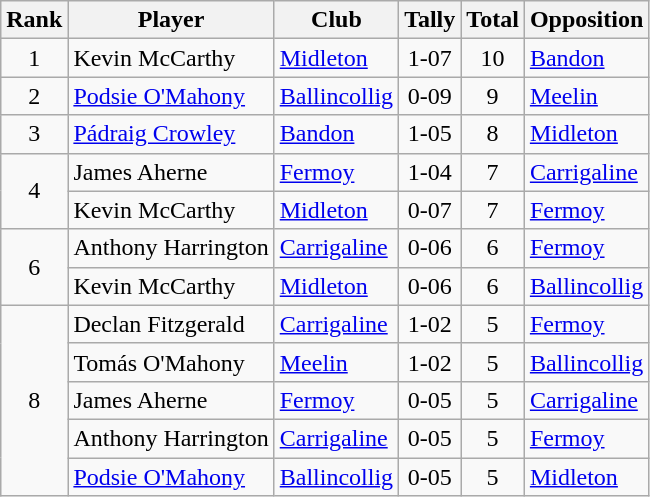<table class="wikitable">
<tr>
<th>Rank</th>
<th>Player</th>
<th>Club</th>
<th>Tally</th>
<th>Total</th>
<th>Opposition</th>
</tr>
<tr>
<td rowspan="1" style="text-align:center;">1</td>
<td>Kevin McCarthy</td>
<td><a href='#'>Midleton</a></td>
<td align=center>1-07</td>
<td align=center>10</td>
<td><a href='#'>Bandon</a></td>
</tr>
<tr>
<td rowspan="1" style="text-align:center;">2</td>
<td><a href='#'>Podsie O'Mahony</a></td>
<td><a href='#'>Ballincollig</a></td>
<td align=center>0-09</td>
<td align=center>9</td>
<td><a href='#'>Meelin</a></td>
</tr>
<tr>
<td rowspan="1" style="text-align:center;">3</td>
<td><a href='#'>Pádraig Crowley</a></td>
<td><a href='#'>Bandon</a></td>
<td align=center>1-05</td>
<td align=center>8</td>
<td><a href='#'>Midleton</a></td>
</tr>
<tr>
<td rowspan="2" style="text-align:center;">4</td>
<td>James Aherne</td>
<td><a href='#'>Fermoy</a></td>
<td align=center>1-04</td>
<td align=center>7</td>
<td><a href='#'>Carrigaline</a></td>
</tr>
<tr>
<td>Kevin McCarthy</td>
<td><a href='#'>Midleton</a></td>
<td align=center>0-07</td>
<td align=center>7</td>
<td><a href='#'>Fermoy</a></td>
</tr>
<tr>
<td rowspan="2" style="text-align:center;">6</td>
<td>Anthony Harrington</td>
<td><a href='#'>Carrigaline</a></td>
<td align=center>0-06</td>
<td align=center>6</td>
<td><a href='#'>Fermoy</a></td>
</tr>
<tr>
<td>Kevin McCarthy</td>
<td><a href='#'>Midleton</a></td>
<td align=center>0-06</td>
<td align=center>6</td>
<td><a href='#'>Ballincollig</a></td>
</tr>
<tr>
<td rowspan="5" style="text-align:center;">8</td>
<td>Declan Fitzgerald</td>
<td><a href='#'>Carrigaline</a></td>
<td align=center>1-02</td>
<td align=center>5</td>
<td><a href='#'>Fermoy</a></td>
</tr>
<tr>
<td>Tomás O'Mahony</td>
<td><a href='#'>Meelin</a></td>
<td align=center>1-02</td>
<td align=center>5</td>
<td><a href='#'>Ballincollig</a></td>
</tr>
<tr>
<td>James Aherne</td>
<td><a href='#'>Fermoy</a></td>
<td align=center>0-05</td>
<td align=center>5</td>
<td><a href='#'>Carrigaline</a></td>
</tr>
<tr>
<td>Anthony Harrington</td>
<td><a href='#'>Carrigaline</a></td>
<td align=center>0-05</td>
<td align=center>5</td>
<td><a href='#'>Fermoy</a></td>
</tr>
<tr>
<td><a href='#'>Podsie O'Mahony</a></td>
<td><a href='#'>Ballincollig</a></td>
<td align=center>0-05</td>
<td align=center>5</td>
<td><a href='#'>Midleton</a></td>
</tr>
</table>
